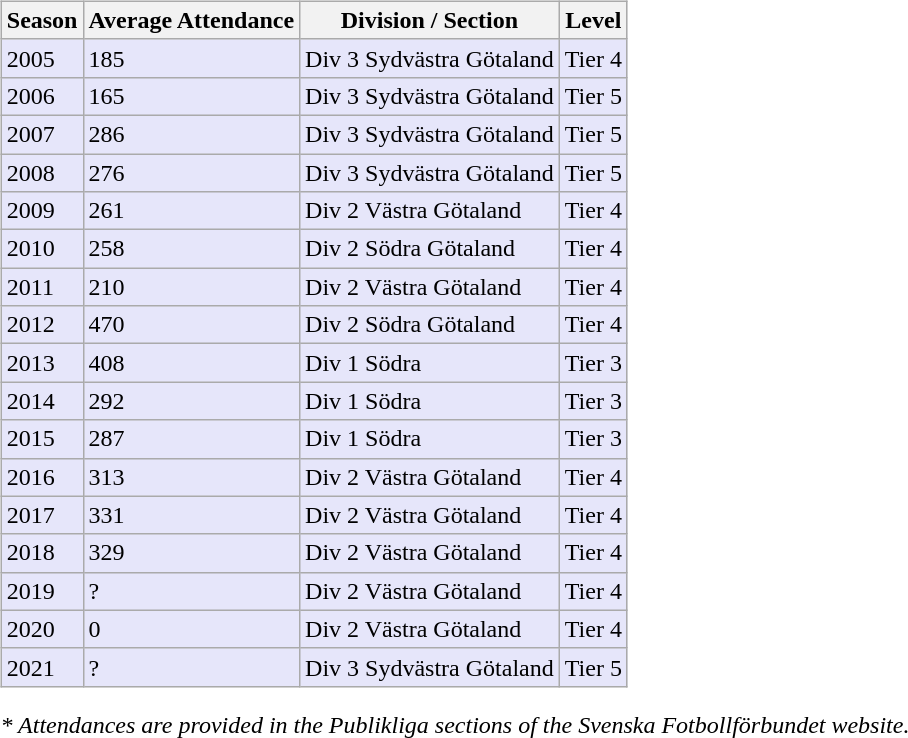<table>
<tr>
<td valign="top" width=0%><br><table class="wikitable">
<tr style="background:#f0f6fa;">
<th>Season</th>
<th>Average Attendance</th>
<th>Division / Section</th>
<th>Level</th>
</tr>
<tr>
<td style="background:#E6E6FA;">2005</td>
<td style="background:#E6E6FA;">185</td>
<td style="background:#E6E6FA;">Div 3 Sydvästra Götaland</td>
<td style="background:#E6E6FA;">Tier 4</td>
</tr>
<tr>
<td style="background:#E6E6FA;">2006</td>
<td style="background:#E6E6FA;">165</td>
<td style="background:#E6E6FA;">Div 3 Sydvästra Götaland</td>
<td style="background:#E6E6FA;">Tier 5</td>
</tr>
<tr>
<td style="background:#E6E6FA;">2007</td>
<td style="background:#E6E6FA;">286</td>
<td style="background:#E6E6FA;">Div 3 Sydvästra Götaland</td>
<td style="background:#E6E6FA;">Tier 5</td>
</tr>
<tr>
<td style="background:#E6E6FA;">2008</td>
<td style="background:#E6E6FA;">276</td>
<td style="background:#E6E6FA;">Div 3 Sydvästra Götaland</td>
<td style="background:#E6E6FA;">Tier 5</td>
</tr>
<tr>
<td style="background:#E6E6FA;">2009</td>
<td style="background:#E6E6FA;">261</td>
<td style="background:#E6E6FA;">Div 2 Västra Götaland</td>
<td style="background:#E6E6FA;">Tier 4</td>
</tr>
<tr>
<td style="background:#E6E6FA;">2010</td>
<td style="background:#E6E6FA;">258</td>
<td style="background:#E6E6FA;">Div 2 Södra Götaland</td>
<td style="background:#E6E6FA;">Tier 4</td>
</tr>
<tr>
<td style="background:#E6E6FA;">2011</td>
<td style="background:#E6E6FA;">210</td>
<td style="background:#E6E6FA;">Div 2 Västra Götaland</td>
<td style="background:#E6E6FA;">Tier 4</td>
</tr>
<tr>
<td style="background:#E6E6FA;">2012</td>
<td style="background:#E6E6FA;">470</td>
<td style="background:#E6E6FA;">Div 2 Södra Götaland</td>
<td style="background:#E6E6FA;">Tier 4</td>
</tr>
<tr>
<td style="background:#E6E6FA;">2013</td>
<td style="background:#E6E6FA;">408</td>
<td style="background:#E6E6FA;">Div 1 Södra</td>
<td style="background:#E6E6FA;">Tier 3</td>
</tr>
<tr>
<td style="background:#E6E6FA;">2014</td>
<td style="background:#E6E6FA;">292</td>
<td style="background:#E6E6FA;">Div 1 Södra</td>
<td style="background:#E6E6FA;">Tier 3</td>
</tr>
<tr>
<td style="background:#E6E6FA;">2015</td>
<td style="background:#E6E6FA;">287</td>
<td style="background:#E6E6FA;">Div 1 Södra</td>
<td style="background:#E6E6FA;">Tier 3</td>
</tr>
<tr>
<td style="background:#E6E6FA;">2016</td>
<td style="background:#E6E6FA;">313</td>
<td style="background:#E6E6FA;">Div 2 Västra Götaland</td>
<td style="background:#E6E6FA;">Tier 4</td>
</tr>
<tr>
<td style="background:#E6E6FA;">2017</td>
<td style="background:#E6E6FA;">331</td>
<td style="background:#E6E6FA;">Div 2 Västra Götaland</td>
<td style="background:#E6E6FA;">Tier 4</td>
</tr>
<tr>
<td style="background:#E6E6FA;">2018</td>
<td style="background:#E6E6FA;">329</td>
<td style="background:#E6E6FA;">Div 2 Västra Götaland</td>
<td style="background:#E6E6FA;">Tier 4</td>
</tr>
<tr>
<td style="background:#E6E6FA;">2019</td>
<td style="background:#E6E6FA;">?</td>
<td style="background:#E6E6FA;">Div 2 Västra Götaland</td>
<td style="background:#E6E6FA;">Tier 4</td>
</tr>
<tr>
<td style="background:#E6E6FA;">2020</td>
<td style="background:#E6E6FA;">0</td>
<td style="background:#E6E6FA;">Div 2 Västra Götaland</td>
<td style="background:#E6E6FA;">Tier 4</td>
</tr>
<tr>
<td style="background:#E6E6FA;">2021</td>
<td style="background:#E6E6FA;">?</td>
<td style="background:#E6E6FA;">Div 3 Sydvästra Götaland</td>
<td style="background:#E6E6FA;">Tier 5</td>
</tr>
</table>
<em>* Attendances are provided in the Publikliga sections of the Svenska Fotbollförbundet website.</em></td>
</tr>
</table>
